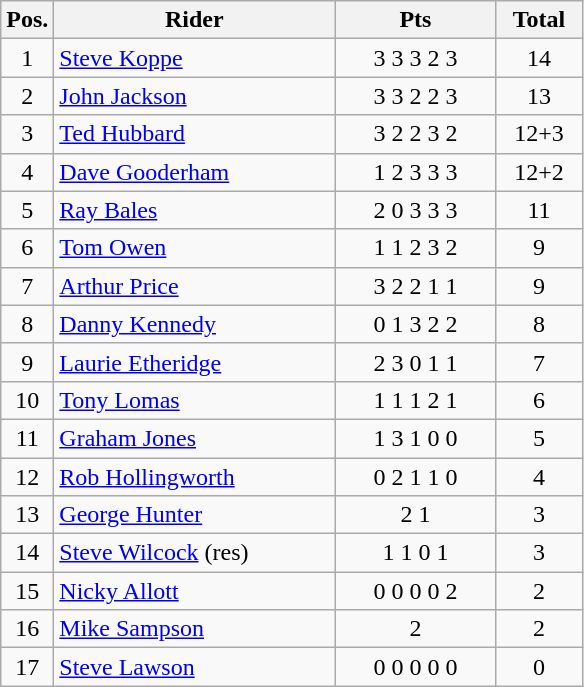<table class=wikitable>
<tr>
<th width=25px>Pos.</th>
<th width=180px>Rider</th>
<th width=100px>Pts</th>
<th width=50px>Total</th>
</tr>
<tr align=center >
<td>1</td>
<td align=left> <a href='#'>Steve Koppe</a></td>
<td>3	3	3	2	3</td>
<td>14</td>
</tr>
<tr align=center>
<td>2</td>
<td align=left> <a href='#'>John Jackson</a></td>
<td>3	3	2	2	3</td>
<td>13</td>
</tr>
<tr align=center>
<td>3</td>
<td align=left> <a href='#'>Ted Hubbard</a></td>
<td>3	2	2	3	2</td>
<td>12+3</td>
</tr>
<tr align=center>
<td>4</td>
<td align=left> <a href='#'>Dave Gooderham</a></td>
<td>1	2	3	3	3</td>
<td>12+2</td>
</tr>
<tr align=center>
<td>5</td>
<td align=left> <a href='#'>Ray Bales</a></td>
<td>2	0	3	3	3</td>
<td>11</td>
</tr>
<tr align=center>
<td>6</td>
<td align=left> <a href='#'>Tom Owen</a></td>
<td>1	1	2	3	2</td>
<td>9</td>
</tr>
<tr align=center>
<td>7</td>
<td align=left> <a href='#'>Arthur Price</a></td>
<td>3	2	2	1	1</td>
<td>9</td>
</tr>
<tr align=center>
<td>8</td>
<td align=left> <a href='#'>Danny Kennedy</a></td>
<td>0  1	3	2	2</td>
<td>8</td>
</tr>
<tr align=center>
<td>9</td>
<td align=left> <a href='#'>Laurie Etheridge</a></td>
<td>2	3	0 1	1</td>
<td>7</td>
</tr>
<tr align=center>
<td>10</td>
<td align=left> <a href='#'>Tony Lomas</a></td>
<td>1	1	1	2	1</td>
<td>6</td>
</tr>
<tr align=center>
<td>11</td>
<td align=left> <a href='#'>Graham Jones</a></td>
<td>1	3	1	0	0</td>
<td>5</td>
</tr>
<tr align=center>
<td>12</td>
<td align=left> <a href='#'>Rob Hollingworth</a></td>
<td>0	2	1	1	0</td>
<td>4</td>
</tr>
<tr align=center>
<td>13</td>
<td align=left> <a href='#'>George Hunter</a></td>
<td>2	1</td>
<td>3</td>
</tr>
<tr align=center>
<td>14</td>
<td align=left> <a href='#'>Steve Wilcock</a> (res)</td>
<td>1	1	0	1</td>
<td>3</td>
</tr>
<tr align=center>
<td>15</td>
<td align=left> <a href='#'>Nicky Allott</a></td>
<td>0	0	0	0	2</td>
<td>2</td>
</tr>
<tr align=center>
<td>16</td>
<td align=left> <a href='#'>Mike Sampson</a></td>
<td>2</td>
<td>2</td>
</tr>
<tr align=center>
<td>17</td>
<td align=left> <a href='#'>Steve Lawson</a></td>
<td>0	0	0	0	0</td>
<td>0</td>
</tr>
</table>
